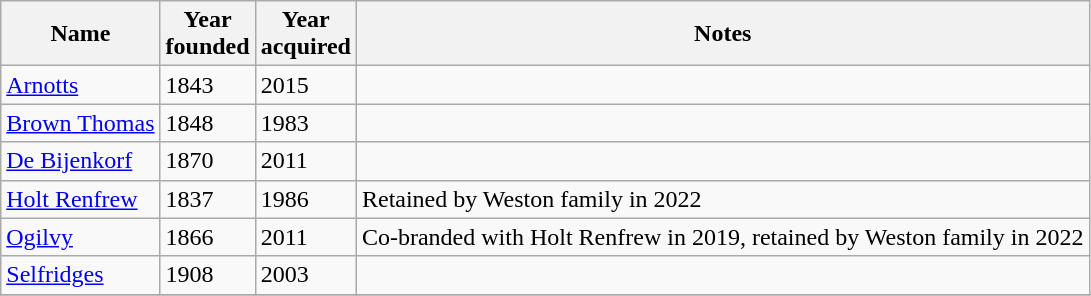<table class="wikitable sortable">
<tr>
<th>Name</th>
<th>Year<br>founded</th>
<th>Year<br>acquired</th>
<th class="unsortable">Notes</th>
</tr>
<tr>
<td><a href='#'>Arnotts</a></td>
<td>1843</td>
<td>2015</td>
<td></td>
</tr>
<tr>
<td><a href='#'>Brown Thomas</a></td>
<td>1848</td>
<td>1983</td>
<td></td>
</tr>
<tr>
<td><a href='#'>De Bijenkorf</a></td>
<td>1870</td>
<td>2011</td>
<td></td>
</tr>
<tr>
<td><a href='#'>Holt Renfrew</a></td>
<td>1837</td>
<td>1986</td>
<td>Retained by Weston family in 2022</td>
</tr>
<tr>
<td><a href='#'>Ogilvy</a></td>
<td>1866</td>
<td>2011</td>
<td>Co-branded with Holt Renfrew in 2019, retained by Weston family in 2022</td>
</tr>
<tr>
<td><a href='#'>Selfridges</a></td>
<td>1908</td>
<td>2003</td>
<td></td>
</tr>
<tr>
</tr>
</table>
